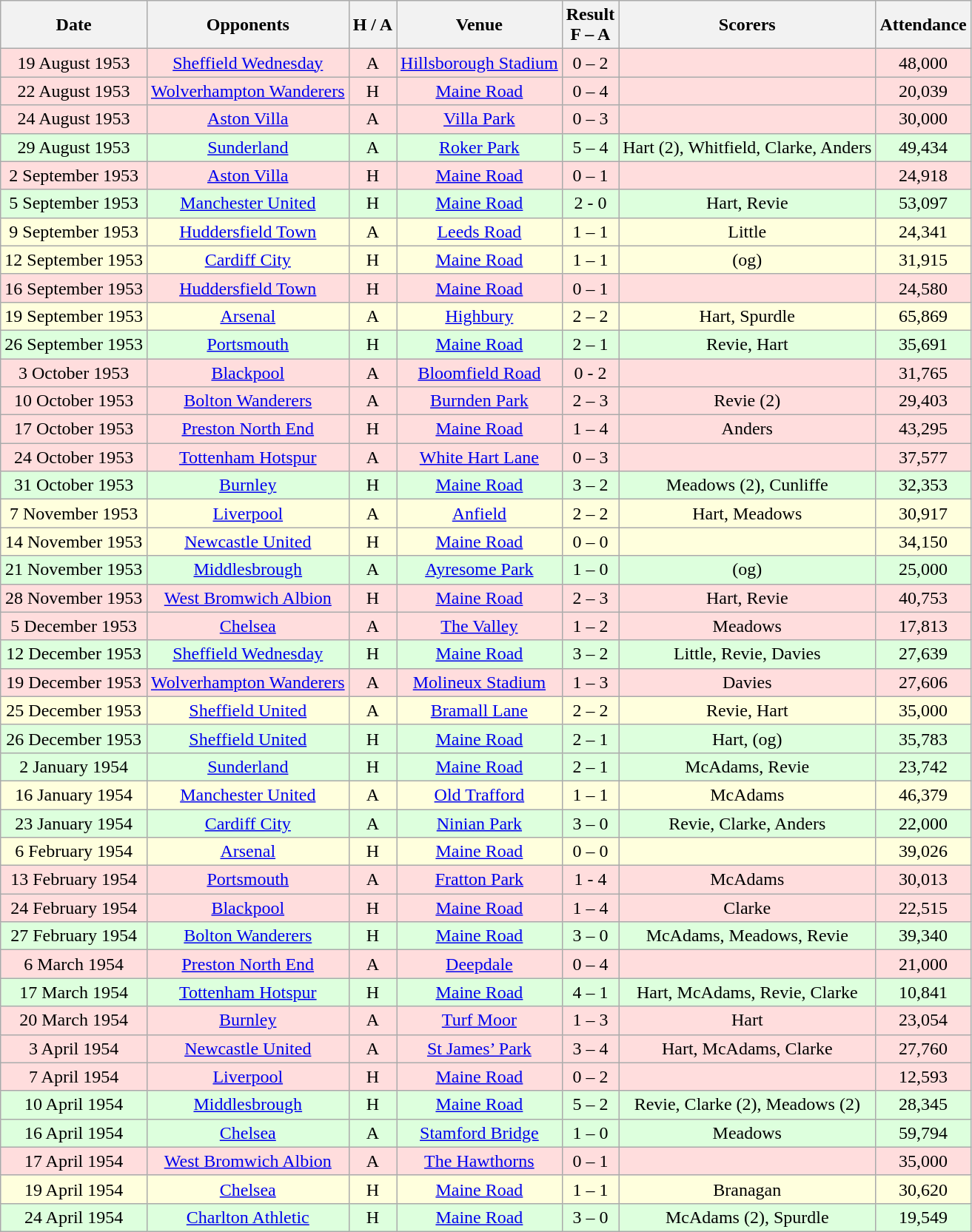<table class="wikitable" style="text-align:center">
<tr>
<th>Date</th>
<th>Opponents</th>
<th>H / A</th>
<th>Venue</th>
<th>Result<br>F – A</th>
<th>Scorers</th>
<th>Attendance</th>
</tr>
<tr bgcolor="#ffdddd">
<td>19 August 1953</td>
<td><a href='#'>Sheffield Wednesday</a></td>
<td>A</td>
<td><a href='#'>Hillsborough Stadium</a></td>
<td>0 – 2</td>
<td></td>
<td>48,000</td>
</tr>
<tr bgcolor="#ffdddd">
<td>22 August 1953</td>
<td><a href='#'>Wolverhampton Wanderers</a></td>
<td>H</td>
<td><a href='#'>Maine Road</a></td>
<td>0 – 4</td>
<td></td>
<td>20,039</td>
</tr>
<tr bgcolor="#ffdddd">
<td>24 August 1953</td>
<td><a href='#'>Aston Villa</a></td>
<td>A</td>
<td><a href='#'>Villa Park</a></td>
<td>0 – 3</td>
<td></td>
<td>30,000</td>
</tr>
<tr bgcolor="#ddffdd">
<td>29 August 1953</td>
<td><a href='#'>Sunderland</a></td>
<td>A</td>
<td><a href='#'>Roker Park</a></td>
<td>5 – 4</td>
<td>Hart (2), Whitfield, Clarke, Anders</td>
<td>49,434</td>
</tr>
<tr bgcolor="#ffdddd">
<td>2 September 1953</td>
<td><a href='#'>Aston Villa</a></td>
<td>H</td>
<td><a href='#'>Maine Road</a></td>
<td>0 – 1</td>
<td></td>
<td>24,918</td>
</tr>
<tr bgcolor="#ddffdd">
<td>5 September 1953</td>
<td><a href='#'>Manchester United</a></td>
<td>H</td>
<td><a href='#'>Maine Road</a></td>
<td>2 - 0</td>
<td>Hart, Revie</td>
<td>53,097</td>
</tr>
<tr bgcolor="#ffffdd">
<td>9 September 1953</td>
<td><a href='#'>Huddersfield Town</a></td>
<td>A</td>
<td><a href='#'>Leeds Road</a></td>
<td>1 – 1</td>
<td>Little</td>
<td>24,341</td>
</tr>
<tr bgcolor="#ffffdd">
<td>12 September 1953</td>
<td><a href='#'>Cardiff City</a></td>
<td>H</td>
<td><a href='#'>Maine Road</a></td>
<td>1 – 1</td>
<td>(og)</td>
<td>31,915</td>
</tr>
<tr bgcolor="#ffdddd">
<td>16 September 1953</td>
<td><a href='#'>Huddersfield Town</a></td>
<td>H</td>
<td><a href='#'>Maine Road</a></td>
<td>0 – 1</td>
<td></td>
<td>24,580</td>
</tr>
<tr bgcolor="#ffffdd">
<td>19 September 1953</td>
<td><a href='#'>Arsenal</a></td>
<td>A</td>
<td><a href='#'>Highbury</a></td>
<td>2 – 2</td>
<td>Hart, Spurdle</td>
<td>65,869</td>
</tr>
<tr bgcolor="#ddffdd">
<td>26 September 1953</td>
<td><a href='#'>Portsmouth</a></td>
<td>H</td>
<td><a href='#'>Maine Road</a></td>
<td>2 – 1</td>
<td>Revie, Hart</td>
<td>35,691</td>
</tr>
<tr bgcolor="#ffdddd">
<td>3 October 1953</td>
<td><a href='#'>Blackpool</a></td>
<td>A</td>
<td><a href='#'>Bloomfield Road</a></td>
<td>0 - 2</td>
<td></td>
<td>31,765</td>
</tr>
<tr bgcolor="#ffdddd">
<td>10 October 1953</td>
<td><a href='#'>Bolton Wanderers</a></td>
<td>A</td>
<td><a href='#'>Burnden Park</a></td>
<td>2 – 3</td>
<td>Revie (2)</td>
<td>29,403</td>
</tr>
<tr bgcolor="#ffdddd">
<td>17 October 1953</td>
<td><a href='#'>Preston North End</a></td>
<td>H</td>
<td><a href='#'>Maine Road</a></td>
<td>1 – 4</td>
<td>Anders</td>
<td>43,295</td>
</tr>
<tr bgcolor="#ffdddd">
<td>24 October 1953</td>
<td><a href='#'>Tottenham Hotspur</a></td>
<td>A</td>
<td><a href='#'>White Hart Lane</a></td>
<td>0 – 3</td>
<td></td>
<td>37,577</td>
</tr>
<tr bgcolor="#ddffdd">
<td>31 October 1953</td>
<td><a href='#'>Burnley</a></td>
<td>H</td>
<td><a href='#'>Maine Road</a></td>
<td>3 – 2</td>
<td>Meadows (2), Cunliffe</td>
<td>32,353</td>
</tr>
<tr bgcolor="#ffffdd">
<td>7 November 1953</td>
<td><a href='#'>Liverpool</a></td>
<td>A</td>
<td><a href='#'>Anfield</a></td>
<td>2 – 2</td>
<td>Hart, Meadows</td>
<td>30,917</td>
</tr>
<tr bgcolor="#ffffdd">
<td>14 November 1953</td>
<td><a href='#'>Newcastle United</a></td>
<td>H</td>
<td><a href='#'>Maine Road</a></td>
<td>0 – 0</td>
<td></td>
<td>34,150</td>
</tr>
<tr bgcolor="#ddffdd">
<td>21 November 1953</td>
<td><a href='#'>Middlesbrough</a></td>
<td>A</td>
<td><a href='#'>Ayresome Park</a></td>
<td>1 – 0</td>
<td>(og)</td>
<td>25,000</td>
</tr>
<tr bgcolor="#ffdddd">
<td>28 November 1953</td>
<td><a href='#'>West Bromwich Albion</a></td>
<td>H</td>
<td><a href='#'>Maine Road</a></td>
<td>2 – 3</td>
<td>Hart, Revie</td>
<td>40,753</td>
</tr>
<tr bgcolor="#ffdddd">
<td>5 December 1953</td>
<td><a href='#'>Chelsea</a></td>
<td>A</td>
<td><a href='#'>The Valley</a></td>
<td>1 – 2</td>
<td>Meadows</td>
<td>17,813</td>
</tr>
<tr bgcolor="#ddffdd">
<td>12 December 1953</td>
<td><a href='#'>Sheffield Wednesday</a></td>
<td>H</td>
<td><a href='#'>Maine Road</a></td>
<td>3 – 2</td>
<td>Little, Revie, Davies</td>
<td>27,639</td>
</tr>
<tr bgcolor="#ffdddd">
<td>19 December 1953</td>
<td><a href='#'>Wolverhampton Wanderers</a></td>
<td>A</td>
<td><a href='#'>Molineux Stadium</a></td>
<td>1 – 3</td>
<td>Davies</td>
<td>27,606</td>
</tr>
<tr bgcolor="#ffffdd">
<td>25 December 1953</td>
<td><a href='#'>Sheffield United</a></td>
<td>A</td>
<td><a href='#'>Bramall Lane</a></td>
<td>2 – 2</td>
<td>Revie, Hart</td>
<td>35,000</td>
</tr>
<tr bgcolor="#ddffdd">
<td>26 December 1953</td>
<td><a href='#'>Sheffield United</a></td>
<td>H</td>
<td><a href='#'>Maine Road</a></td>
<td>2 – 1</td>
<td>Hart, (og)</td>
<td>35,783</td>
</tr>
<tr bgcolor="#ddffdd">
<td>2 January 1954</td>
<td><a href='#'>Sunderland</a></td>
<td>H</td>
<td><a href='#'>Maine Road</a></td>
<td>2 – 1</td>
<td>McAdams, Revie</td>
<td>23,742</td>
</tr>
<tr bgcolor="#ffffdd">
<td>16 January 1954</td>
<td><a href='#'>Manchester United</a></td>
<td>A</td>
<td><a href='#'>Old Trafford</a></td>
<td>1 – 1</td>
<td>McAdams</td>
<td>46,379</td>
</tr>
<tr bgcolor="#ddffdd">
<td>23 January 1954</td>
<td><a href='#'>Cardiff City</a></td>
<td>A</td>
<td><a href='#'>Ninian Park</a></td>
<td>3 – 0</td>
<td>Revie, Clarke, Anders</td>
<td>22,000</td>
</tr>
<tr bgcolor="#ffffdd">
<td>6 February 1954</td>
<td><a href='#'>Arsenal</a></td>
<td>H</td>
<td><a href='#'>Maine Road</a></td>
<td>0 – 0</td>
<td></td>
<td>39,026</td>
</tr>
<tr bgcolor="#ffdddd">
<td>13 February 1954</td>
<td><a href='#'>Portsmouth</a></td>
<td>A</td>
<td><a href='#'>Fratton Park</a></td>
<td>1 - 4</td>
<td>McAdams</td>
<td>30,013</td>
</tr>
<tr bgcolor="#ffdddd">
<td>24 February 1954</td>
<td><a href='#'>Blackpool</a></td>
<td>H</td>
<td><a href='#'>Maine Road</a></td>
<td>1 – 4</td>
<td>Clarke</td>
<td>22,515</td>
</tr>
<tr bgcolor="#ddffdd">
<td>27 February 1954</td>
<td><a href='#'>Bolton Wanderers</a></td>
<td>H</td>
<td><a href='#'>Maine Road</a></td>
<td>3 – 0</td>
<td>McAdams, Meadows, Revie</td>
<td>39,340</td>
</tr>
<tr bgcolor="#ffdddd">
<td>6 March 1954</td>
<td><a href='#'>Preston North End</a></td>
<td>A</td>
<td><a href='#'>Deepdale</a></td>
<td>0 – 4</td>
<td></td>
<td>21,000</td>
</tr>
<tr bgcolor="#ddffdd">
<td>17 March 1954</td>
<td><a href='#'>Tottenham Hotspur</a></td>
<td>H</td>
<td><a href='#'>Maine Road</a></td>
<td>4 – 1</td>
<td>Hart, McAdams, Revie, Clarke</td>
<td>10,841</td>
</tr>
<tr bgcolor="#ffdddd">
<td>20 March 1954</td>
<td><a href='#'>Burnley</a></td>
<td>A</td>
<td><a href='#'>Turf Moor</a></td>
<td>1 – 3</td>
<td>Hart</td>
<td>23,054</td>
</tr>
<tr bgcolor="#ffdddd">
<td>3 April 1954</td>
<td><a href='#'>Newcastle United</a></td>
<td>A</td>
<td><a href='#'>St James’ Park</a></td>
<td>3 – 4</td>
<td>Hart, McAdams, Clarke</td>
<td>27,760</td>
</tr>
<tr bgcolor="#ffdddd">
<td>7 April 1954</td>
<td><a href='#'>Liverpool</a></td>
<td>H</td>
<td><a href='#'>Maine Road</a></td>
<td>0 – 2</td>
<td></td>
<td>12,593</td>
</tr>
<tr bgcolor="#ddffdd">
<td>10 April 1954</td>
<td><a href='#'>Middlesbrough</a></td>
<td>H</td>
<td><a href='#'>Maine Road</a></td>
<td>5 – 2</td>
<td>Revie, Clarke (2), Meadows (2)</td>
<td>28,345</td>
</tr>
<tr bgcolor="#ddffdd">
<td>16 April 1954</td>
<td><a href='#'>Chelsea</a></td>
<td>A</td>
<td><a href='#'>Stamford Bridge</a></td>
<td>1 – 0</td>
<td>Meadows</td>
<td>59,794</td>
</tr>
<tr bgcolor="#ffdddd">
<td>17 April 1954</td>
<td><a href='#'>West Bromwich Albion</a></td>
<td>A</td>
<td><a href='#'>The Hawthorns</a></td>
<td>0 – 1</td>
<td></td>
<td>35,000</td>
</tr>
<tr bgcolor="#ffffdd">
<td>19 April 1954</td>
<td><a href='#'>Chelsea</a></td>
<td>H</td>
<td><a href='#'>Maine Road</a></td>
<td>1 – 1</td>
<td>Branagan</td>
<td>30,620</td>
</tr>
<tr bgcolor="#ddffdd">
<td>24 April 1954</td>
<td><a href='#'>Charlton Athletic</a></td>
<td>H</td>
<td><a href='#'>Maine Road</a></td>
<td>3 – 0</td>
<td>McAdams (2), Spurdle</td>
<td>19,549</td>
</tr>
</table>
